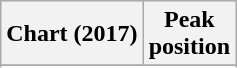<table class="wikitable sortable plainrowheaders" style="text-align:center">
<tr>
<th scope="col">Chart (2017)</th>
<th scope="col">Peak<br> position</th>
</tr>
<tr>
</tr>
<tr>
</tr>
</table>
